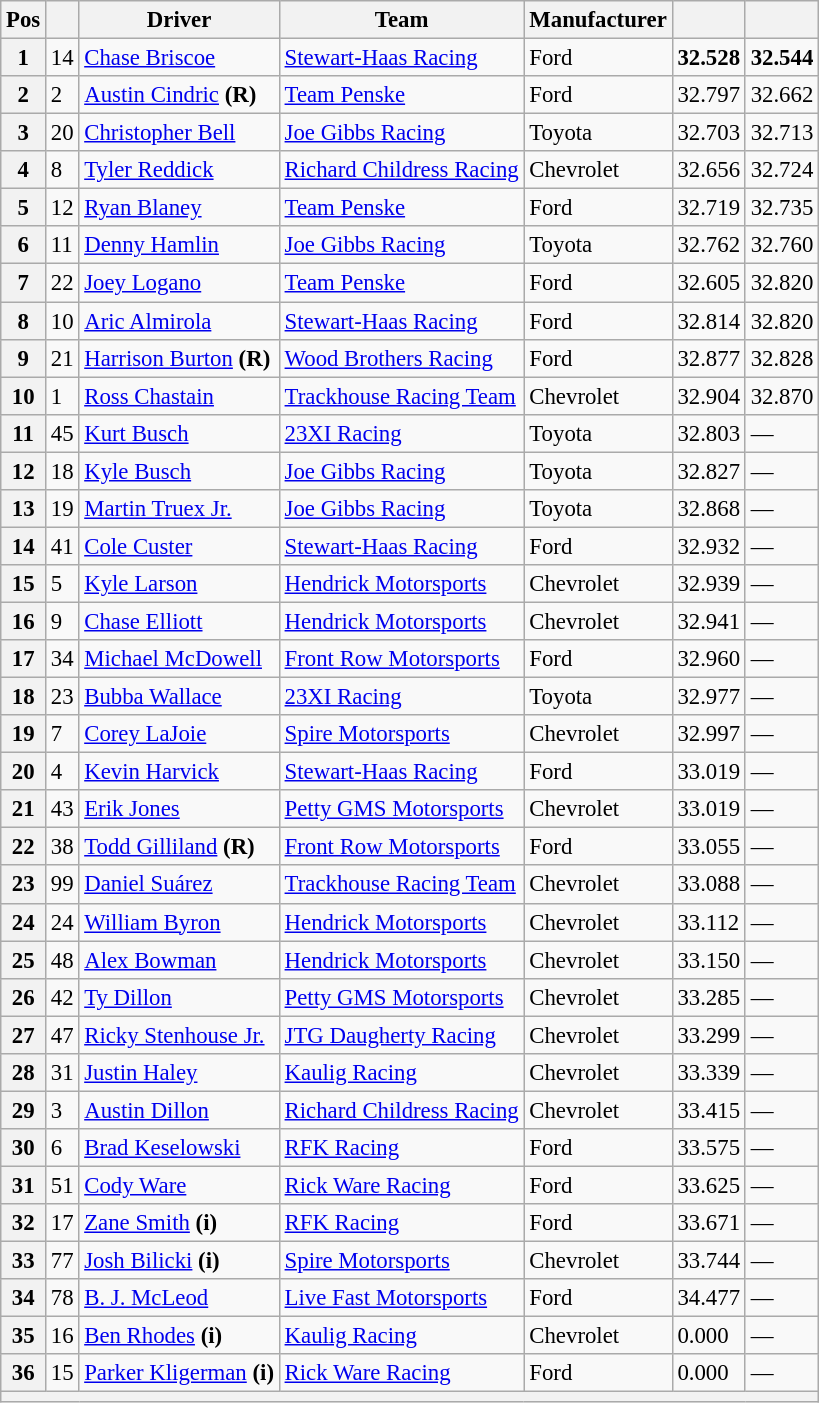<table class="wikitable" style="font-size:95%">
<tr>
<th>Pos</th>
<th></th>
<th>Driver</th>
<th>Team</th>
<th>Manufacturer</th>
<th></th>
<th></th>
</tr>
<tr>
<th>1</th>
<td>14</td>
<td><a href='#'>Chase Briscoe</a></td>
<td><a href='#'>Stewart-Haas Racing</a></td>
<td>Ford</td>
<td><strong>32.528</strong></td>
<td><strong>32.544</strong></td>
</tr>
<tr>
<th>2</th>
<td>2</td>
<td><a href='#'>Austin Cindric</a> <strong>(R)</strong></td>
<td><a href='#'>Team Penske</a></td>
<td>Ford</td>
<td>32.797</td>
<td>32.662</td>
</tr>
<tr>
<th>3</th>
<td>20</td>
<td><a href='#'>Christopher Bell</a></td>
<td><a href='#'>Joe Gibbs Racing</a></td>
<td>Toyota</td>
<td>32.703</td>
<td>32.713</td>
</tr>
<tr>
<th>4</th>
<td>8</td>
<td><a href='#'>Tyler Reddick</a></td>
<td><a href='#'>Richard Childress Racing</a></td>
<td>Chevrolet</td>
<td>32.656</td>
<td>32.724</td>
</tr>
<tr>
<th>5</th>
<td>12</td>
<td><a href='#'>Ryan Blaney</a></td>
<td><a href='#'>Team Penske</a></td>
<td>Ford</td>
<td>32.719</td>
<td>32.735</td>
</tr>
<tr>
<th>6</th>
<td>11</td>
<td><a href='#'>Denny Hamlin</a></td>
<td><a href='#'>Joe Gibbs Racing</a></td>
<td>Toyota</td>
<td>32.762</td>
<td>32.760</td>
</tr>
<tr>
<th>7</th>
<td>22</td>
<td><a href='#'>Joey Logano</a></td>
<td><a href='#'>Team Penske</a></td>
<td>Ford</td>
<td>32.605</td>
<td>32.820</td>
</tr>
<tr>
<th>8</th>
<td>10</td>
<td><a href='#'>Aric Almirola</a></td>
<td><a href='#'>Stewart-Haas Racing</a></td>
<td>Ford</td>
<td>32.814</td>
<td>32.820</td>
</tr>
<tr>
<th>9</th>
<td>21</td>
<td><a href='#'>Harrison Burton</a> <strong>(R)</strong></td>
<td><a href='#'>Wood Brothers Racing</a></td>
<td>Ford</td>
<td>32.877</td>
<td>32.828</td>
</tr>
<tr>
<th>10</th>
<td>1</td>
<td><a href='#'>Ross Chastain</a></td>
<td><a href='#'>Trackhouse Racing Team</a></td>
<td>Chevrolet</td>
<td>32.904</td>
<td>32.870</td>
</tr>
<tr>
<th>11</th>
<td>45</td>
<td><a href='#'>Kurt Busch</a></td>
<td><a href='#'>23XI Racing</a></td>
<td>Toyota</td>
<td>32.803</td>
<td>—</td>
</tr>
<tr>
<th>12</th>
<td>18</td>
<td><a href='#'>Kyle Busch</a></td>
<td><a href='#'>Joe Gibbs Racing</a></td>
<td>Toyota</td>
<td>32.827</td>
<td>—</td>
</tr>
<tr>
<th>13</th>
<td>19</td>
<td><a href='#'>Martin Truex Jr.</a></td>
<td><a href='#'>Joe Gibbs Racing</a></td>
<td>Toyota</td>
<td>32.868</td>
<td>—</td>
</tr>
<tr>
<th>14</th>
<td>41</td>
<td><a href='#'>Cole Custer</a></td>
<td><a href='#'>Stewart-Haas Racing</a></td>
<td>Ford</td>
<td>32.932</td>
<td>—</td>
</tr>
<tr>
<th>15</th>
<td>5</td>
<td><a href='#'>Kyle Larson</a></td>
<td><a href='#'>Hendrick Motorsports</a></td>
<td>Chevrolet</td>
<td>32.939</td>
<td>—</td>
</tr>
<tr>
<th>16</th>
<td>9</td>
<td><a href='#'>Chase Elliott</a></td>
<td><a href='#'>Hendrick Motorsports</a></td>
<td>Chevrolet</td>
<td>32.941</td>
<td>—</td>
</tr>
<tr>
<th>17</th>
<td>34</td>
<td><a href='#'>Michael McDowell</a></td>
<td><a href='#'>Front Row Motorsports</a></td>
<td>Ford</td>
<td>32.960</td>
<td>—</td>
</tr>
<tr>
<th>18</th>
<td>23</td>
<td><a href='#'>Bubba Wallace</a></td>
<td><a href='#'>23XI Racing</a></td>
<td>Toyota</td>
<td>32.977</td>
<td>—</td>
</tr>
<tr>
<th>19</th>
<td>7</td>
<td><a href='#'>Corey LaJoie</a></td>
<td><a href='#'>Spire Motorsports</a></td>
<td>Chevrolet</td>
<td>32.997</td>
<td>—</td>
</tr>
<tr>
<th>20</th>
<td>4</td>
<td><a href='#'>Kevin Harvick</a></td>
<td><a href='#'>Stewart-Haas Racing</a></td>
<td>Ford</td>
<td>33.019</td>
<td>—</td>
</tr>
<tr>
<th>21</th>
<td>43</td>
<td><a href='#'>Erik Jones</a></td>
<td><a href='#'>Petty GMS Motorsports</a></td>
<td>Chevrolet</td>
<td>33.019</td>
<td>—</td>
</tr>
<tr>
<th>22</th>
<td>38</td>
<td><a href='#'>Todd Gilliland</a> <strong>(R)</strong></td>
<td><a href='#'>Front Row Motorsports</a></td>
<td>Ford</td>
<td>33.055</td>
<td>—</td>
</tr>
<tr>
<th>23</th>
<td>99</td>
<td><a href='#'>Daniel Suárez</a></td>
<td><a href='#'>Trackhouse Racing Team</a></td>
<td>Chevrolet</td>
<td>33.088</td>
<td>—</td>
</tr>
<tr>
<th>24</th>
<td>24</td>
<td><a href='#'>William Byron</a></td>
<td><a href='#'>Hendrick Motorsports</a></td>
<td>Chevrolet</td>
<td>33.112</td>
<td>—</td>
</tr>
<tr>
<th>25</th>
<td>48</td>
<td><a href='#'>Alex Bowman</a></td>
<td><a href='#'>Hendrick Motorsports</a></td>
<td>Chevrolet</td>
<td>33.150</td>
<td>—</td>
</tr>
<tr>
<th>26</th>
<td>42</td>
<td><a href='#'>Ty Dillon</a></td>
<td><a href='#'>Petty GMS Motorsports</a></td>
<td>Chevrolet</td>
<td>33.285</td>
<td>—</td>
</tr>
<tr>
<th>27</th>
<td>47</td>
<td><a href='#'>Ricky Stenhouse Jr.</a></td>
<td><a href='#'>JTG Daugherty Racing</a></td>
<td>Chevrolet</td>
<td>33.299</td>
<td>—</td>
</tr>
<tr>
<th>28</th>
<td>31</td>
<td><a href='#'>Justin Haley</a></td>
<td><a href='#'>Kaulig Racing</a></td>
<td>Chevrolet</td>
<td>33.339</td>
<td>—</td>
</tr>
<tr>
<th>29</th>
<td>3</td>
<td><a href='#'>Austin Dillon</a></td>
<td><a href='#'>Richard Childress Racing</a></td>
<td>Chevrolet</td>
<td>33.415</td>
<td>—</td>
</tr>
<tr>
<th>30</th>
<td>6</td>
<td><a href='#'>Brad Keselowski</a></td>
<td><a href='#'>RFK Racing</a></td>
<td>Ford</td>
<td>33.575</td>
<td>—</td>
</tr>
<tr>
<th>31</th>
<td>51</td>
<td><a href='#'>Cody Ware</a></td>
<td><a href='#'>Rick Ware Racing</a></td>
<td>Ford</td>
<td>33.625</td>
<td>—</td>
</tr>
<tr>
<th>32</th>
<td>17</td>
<td><a href='#'>Zane Smith</a> <strong>(i)</strong></td>
<td><a href='#'>RFK Racing</a></td>
<td>Ford</td>
<td>33.671</td>
<td>—</td>
</tr>
<tr>
<th>33</th>
<td>77</td>
<td><a href='#'>Josh Bilicki</a> <strong>(i)</strong></td>
<td><a href='#'>Spire Motorsports</a></td>
<td>Chevrolet</td>
<td>33.744</td>
<td>—</td>
</tr>
<tr>
<th>34</th>
<td>78</td>
<td><a href='#'>B. J. McLeod</a></td>
<td><a href='#'>Live Fast Motorsports</a></td>
<td>Ford</td>
<td>34.477</td>
<td>—</td>
</tr>
<tr>
<th>35</th>
<td>16</td>
<td><a href='#'>Ben Rhodes</a> <strong>(i)</strong></td>
<td><a href='#'>Kaulig Racing</a></td>
<td>Chevrolet</td>
<td>0.000</td>
<td>—</td>
</tr>
<tr>
<th>36</th>
<td>15</td>
<td><a href='#'>Parker Kligerman</a> <strong>(i)</strong></td>
<td><a href='#'>Rick Ware Racing</a></td>
<td>Ford</td>
<td>0.000</td>
<td>—</td>
</tr>
<tr>
<th colspan="7"></th>
</tr>
</table>
